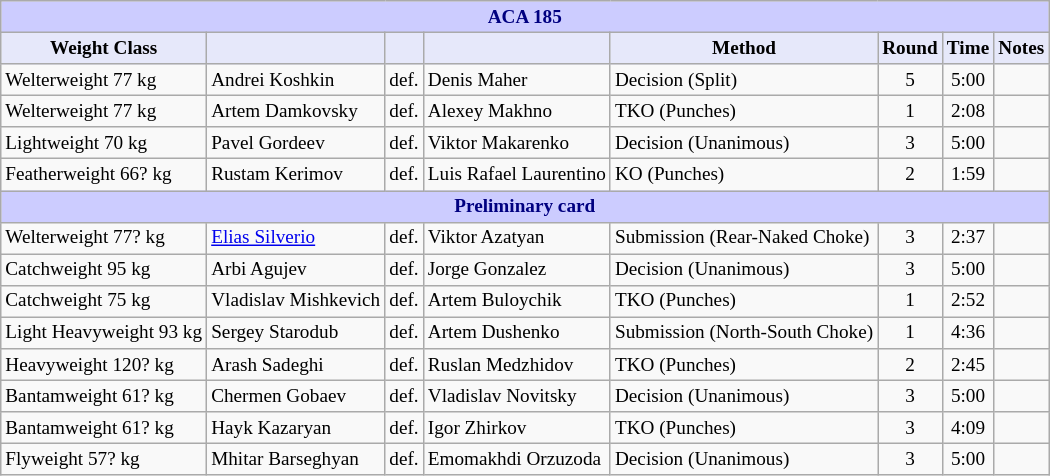<table class="wikitable" style="font-size: 80%;">
<tr>
<th colspan="8" style="background-color: #ccf; color: #000080; text-align: center;"><strong>ACA 185</strong></th>
</tr>
<tr>
<th colspan="1" style="background-color: #E6E8FA; color: #000000; text-align: center;">Weight Class</th>
<th colspan="1" style="background-color: #E6E8FA; color: #000000; text-align: center;"></th>
<th colspan="1" style="background-color: #E6E8FA; color: #000000; text-align: center;"></th>
<th colspan="1" style="background-color: #E6E8FA; color: #000000; text-align: center;"></th>
<th colspan="1" style="background-color: #E6E8FA; color: #000000; text-align: center;">Method</th>
<th colspan="1" style="background-color: #E6E8FA; color: #000000; text-align: center;">Round</th>
<th colspan="1" style="background-color: #E6E8FA; color: #000000; text-align: center;">Time</th>
<th colspan="1" style="background-color: #E6E8FA; color: #000000; text-align: center;">Notes</th>
</tr>
<tr>
<td>Welterweight 77 kg</td>
<td> Andrei Koshkin</td>
<td>def.</td>
<td> Denis Maher</td>
<td>Decision (Split)</td>
<td align=center>5</td>
<td align=center>5:00</td>
<td></td>
</tr>
<tr>
<td>Welterweight 77 kg</td>
<td> Artem Damkovsky</td>
<td>def.</td>
<td> Alexey Makhno</td>
<td>TKO (Punches)</td>
<td align=center>1</td>
<td align=center>2:08</td>
<td></td>
</tr>
<tr>
<td>Lightweight 70 kg</td>
<td> Pavel Gordeev</td>
<td>def.</td>
<td> Viktor Makarenko</td>
<td>Decision (Unanimous)</td>
<td align=center>3</td>
<td align=center>5:00</td>
<td></td>
</tr>
<tr>
<td>Featherweight 66? kg</td>
<td> Rustam Kerimov</td>
<td>def.</td>
<td> Luis Rafael Laurentino</td>
<td>KO (Punches)</td>
<td align=center>2</td>
<td align=center>1:59</td>
<td></td>
</tr>
<tr>
<th colspan="8" style="background-color: #ccf; color: #000080; text-align: center;"><strong>Preliminary card</strong></th>
</tr>
<tr>
<td>Welterweight 77? kg</td>
<td> <a href='#'>Elias Silverio</a></td>
<td>def.</td>
<td> Viktor Azatyan</td>
<td>Submission (Rear-Naked Choke)</td>
<td align=center>3</td>
<td align=center>2:37</td>
<td></td>
</tr>
<tr>
<td>Catchweight 95 kg</td>
<td> Arbi Agujev</td>
<td>def.</td>
<td> Jorge Gonzalez</td>
<td>Decision (Unanimous)</td>
<td align=center>3</td>
<td align=center>5:00</td>
<td></td>
</tr>
<tr>
<td>Catchweight 75 kg</td>
<td> Vladislav Mishkevich</td>
<td>def.</td>
<td> Artem Buloychik</td>
<td>TKO (Punches)</td>
<td align=center>1</td>
<td align=center>2:52</td>
<td></td>
</tr>
<tr>
<td>Light Heavyweight 93 kg</td>
<td> Sergey Starodub</td>
<td>def.</td>
<td> Artem Dushenko</td>
<td>Submission (North-South Choke)</td>
<td align=center>1</td>
<td align=center>4:36</td>
<td></td>
</tr>
<tr>
<td>Heavyweight 120? kg</td>
<td> Arash Sadeghi</td>
<td>def.</td>
<td> Ruslan Medzhidov</td>
<td>TKO (Punches)</td>
<td align=center>2</td>
<td align=center>2:45</td>
<td></td>
</tr>
<tr>
<td>Bantamweight 61? kg</td>
<td> Chermen Gobaev</td>
<td>def.</td>
<td> Vladislav Novitsky</td>
<td>Decision (Unanimous)</td>
<td align=center>3</td>
<td align=center>5:00</td>
<td></td>
</tr>
<tr>
<td>Bantamweight 61? kg</td>
<td> Hayk Kazaryan</td>
<td>def.</td>
<td> Igor Zhirkov</td>
<td>TKO (Punches)</td>
<td align=center>3</td>
<td align=center>4:09</td>
<td></td>
</tr>
<tr>
<td>Flyweight 57? kg</td>
<td> Mhitar Barseghyan</td>
<td>def.</td>
<td> Emomakhdi Orzuzoda</td>
<td>Decision (Unanimous)</td>
<td align=center>3</td>
<td align=center>5:00</td>
<td></td>
</tr>
</table>
